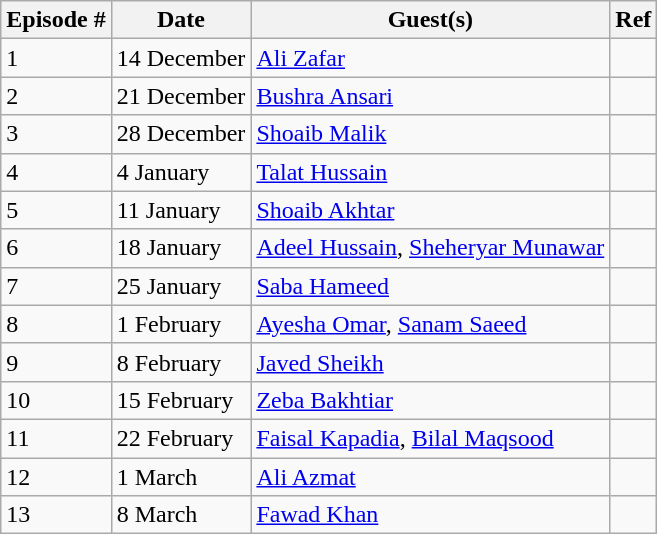<table class="wikitable">
<tr>
<th>Episode #</th>
<th>Date</th>
<th>Guest(s)</th>
<th>Ref</th>
</tr>
<tr>
<td>1</td>
<td>14 December</td>
<td><a href='#'>Ali Zafar</a></td>
<td></td>
</tr>
<tr>
<td>2</td>
<td>21 December</td>
<td><a href='#'>Bushra Ansari</a></td>
<td></td>
</tr>
<tr>
<td>3</td>
<td>28 December</td>
<td><a href='#'>Shoaib Malik</a></td>
<td></td>
</tr>
<tr>
<td>4</td>
<td>4 January</td>
<td><a href='#'>Talat Hussain</a></td>
<td></td>
</tr>
<tr>
<td>5</td>
<td>11 January</td>
<td><a href='#'>Shoaib Akhtar</a></td>
<td></td>
</tr>
<tr>
<td>6</td>
<td>18 January</td>
<td><a href='#'>Adeel Hussain</a>, <a href='#'>Sheheryar Munawar</a></td>
<td></td>
</tr>
<tr>
<td>7</td>
<td>25 January</td>
<td><a href='#'>Saba Hameed</a></td>
<td></td>
</tr>
<tr>
<td>8</td>
<td>1 February</td>
<td><a href='#'>Ayesha Omar</a>, <a href='#'>Sanam Saeed</a></td>
<td></td>
</tr>
<tr>
<td>9</td>
<td>8 February</td>
<td><a href='#'>Javed Sheikh</a></td>
<td></td>
</tr>
<tr>
<td>10</td>
<td>15 February</td>
<td><a href='#'>Zeba Bakhtiar</a></td>
<td></td>
</tr>
<tr>
<td>11</td>
<td>22 February</td>
<td><a href='#'>Faisal Kapadia</a>, <a href='#'>Bilal Maqsood</a></td>
<td></td>
</tr>
<tr>
<td>12</td>
<td>1 March</td>
<td><a href='#'>Ali Azmat</a></td>
<td></td>
</tr>
<tr>
<td>13</td>
<td>8 March</td>
<td><a href='#'>Fawad Khan</a></td>
<td></td>
</tr>
</table>
